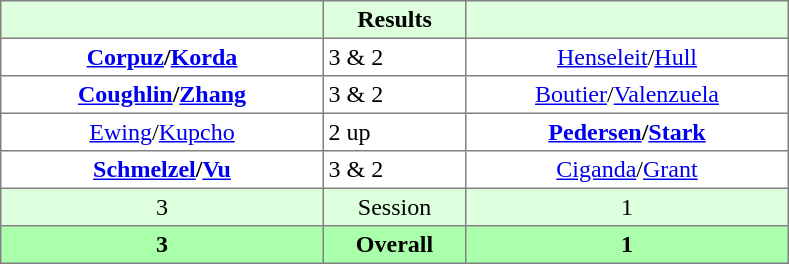<table border="1" cellpadding="3" style="border-collapse:collapse; text-align:center;">
<tr style="background:#dfd;">
<th style="width:13em;"></th>
<th style="width:5.5em;">Results</th>
<th style="width:13em;"></th>
</tr>
<tr>
<td><strong><a href='#'>Corpuz</a>/<a href='#'>Korda</a></strong></td>
<td align=left> 3 & 2</td>
<td><a href='#'>Henseleit</a>/<a href='#'>Hull</a></td>
</tr>
<tr>
<td><strong><a href='#'>Coughlin</a>/<a href='#'>Zhang</a></strong></td>
<td align=left> 3 & 2</td>
<td><a href='#'>Boutier</a>/<a href='#'>Valenzuela</a></td>
</tr>
<tr>
<td><a href='#'>Ewing</a>/<a href='#'>Kupcho</a></td>
<td align=left> 2 up</td>
<td><strong><a href='#'>Pedersen</a>/<a href='#'>Stark</a></strong></td>
</tr>
<tr>
<td><strong><a href='#'>Schmelzel</a>/<a href='#'>Vu</a></strong></td>
<td align=left> 3 & 2</td>
<td><a href='#'>Ciganda</a>/<a href='#'>Grant</a></td>
</tr>
<tr style="background:#dfd;">
<td>3</td>
<td>Session</td>
<td>1</td>
</tr>
<tr style="background:#afa;">
<th>3</th>
<th>Overall</th>
<th>1</th>
</tr>
</table>
